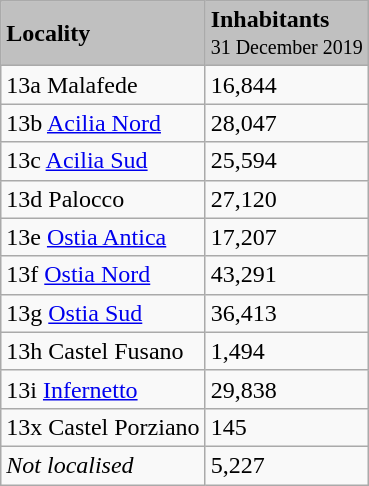<table class="wikitable sortable">
<tr bgcolor="#C0C0C0">
<td align="centre"><strong>Locality</strong><br></td>
<td align="centre"><strong>Inhabitants</strong><br><small>31 December 2019</small></td>
</tr>
<tr>
<td>13a Malafede<br></td>
<td align="centre">16,844</td>
</tr>
<tr>
<td>13b <a href='#'>Acilia Nord</a><br></td>
<td align="centre">28,047</td>
</tr>
<tr>
<td>13c <a href='#'>Acilia Sud</a><br></td>
<td align="centre">25,594</td>
</tr>
<tr>
<td>13d Palocco<br></td>
<td align="centre">27,120</td>
</tr>
<tr>
<td>13e <a href='#'>Ostia Antica</a><br></td>
<td align="centre">17,207</td>
</tr>
<tr>
<td>13f <a href='#'>Ostia Nord</a><br></td>
<td align="centre">43,291</td>
</tr>
<tr>
<td>13g <a href='#'>Ostia Sud</a><br></td>
<td align="centre">36,413</td>
</tr>
<tr>
<td>13h Castel Fusano<br></td>
<td align="centre">1,494</td>
</tr>
<tr>
<td>13i <a href='#'>Infernetto</a><br></td>
<td align="centre">29,838</td>
</tr>
<tr>
<td>13x Castel Porziano<br></td>
<td align="centre">145</td>
</tr>
<tr>
<td><em>Not localised</em><br></td>
<td align="centre">5,227</td>
</tr>
</table>
